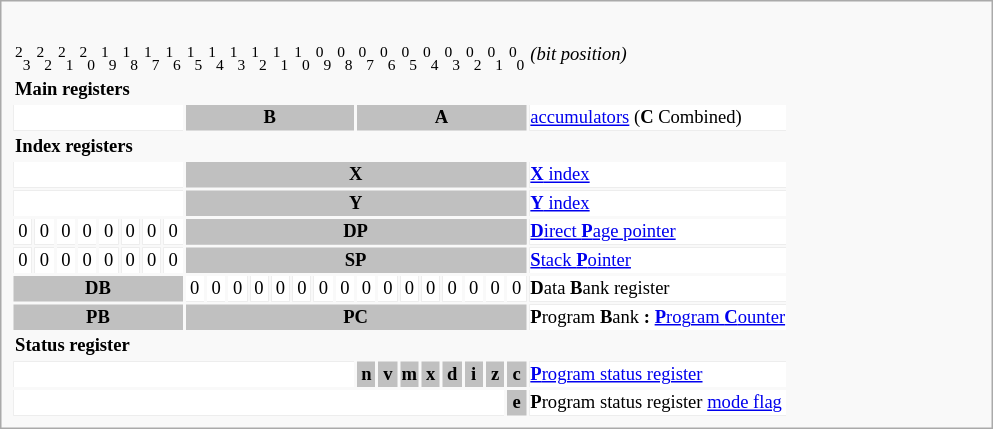<table class="infobox" style="font-size:88%;width:47em;">
<tr>
</tr>
<tr>
<td><br><table style="font-size:88%;">
<tr>
<td style="width:10px; text-align:center;"><sup>2</sup><sub>3</sub></td>
<td style="width:10px; text-align:center;"><sup>2</sup><sub>2</sub></td>
<td style="width:10px; text-align:center;"><sup>2</sup><sub>1</sub></td>
<td style="width:10px; text-align:center;"><sup>2</sup><sub>0</sub></td>
<td style="width:10px; text-align:center;"><sup>1</sup><sub>9</sub></td>
<td style="width:10px; text-align:center;"><sup>1</sup><sub>8</sub></td>
<td style="width:10px; text-align:center;"><sup>1</sup><sub>7</sub></td>
<td style="width:10px; text-align:center;"><sup>1</sup><sub>6</sub></td>
<td style="width:10px; text-align:center;"><sup>1</sup><sub>5</sub></td>
<td style="width:10px; text-align:center;"><sup>1</sup><sub>4</sub></td>
<td style="width:10px; text-align:center;"><sup>1</sup><sub>3</sub></td>
<td style="width:10px; text-align:center;"><sup>1</sup><sub>2</sub></td>
<td style="width:10px; text-align:center;"><sup>1</sup><sub>1</sub></td>
<td style="width:10px; text-align:center;"><sup>1</sup><sub>0</sub></td>
<td style="width:10px; text-align:center;"><sup>0</sup><sub>9</sub></td>
<td style="width:10px; text-align:center;"><sup>0</sup><sub>8</sub></td>
<td style="width:10px; text-align:center;"><sup>0</sup><sub>7</sub></td>
<td style="width:10px; text-align:center;"><sup>0</sup><sub>6</sub></td>
<td style="width:10px; text-align:center;"><sup>0</sup><sub>5</sub></td>
<td style="width:10px; text-align:center;"><sup>0</sup><sub>4</sub></td>
<td style="width:10px; text-align:center;"><sup>0</sup><sub>3</sub></td>
<td style="width:10px; text-align:center;"><sup>0</sup><sub>2</sub></td>
<td style="width:10px; text-align:center;"><sup>0</sup><sub>1</sub></td>
<td style="width:10px; text-align:center;"><sup>0</sup><sub>0</sub></td>
<td style="width:auto;"><em>(bit position)</em></td>
</tr>
<tr>
<td colspan="25"><strong>Main registers</strong></td>
</tr>
<tr style="background:silver;color:black">
<td style="text-align:center; background:white" colspan="8"></td>
<td style="text-align:center;" colspan="8"><strong>B</strong></td>
<td style="text-align:center;" colspan="8"><strong>A</strong></td>
<td style="width:auto; background:white; color:black;"><a href='#'>accumulators</a> (<strong>C</strong> Combined)</td>
</tr>
<tr>
<td colspan="25"><strong>Index registers</strong></td>
</tr>
<tr style="background:silver;color:black">
<td style="text-align:center; background:white" colspan="8"></td>
<td style="text-align:center;" colspan="16"><strong>X</strong></td>
<td style="background:white; color:black;"><a href='#'><strong>X</strong> index</a></td>
</tr>
<tr style="background:silver;color:black">
<td style="text-align:center; background:white" colspan="8"></td>
<td style="text-align:center;" colspan="16"><strong>Y</strong></td>
<td style="background:white; color:black;"><a href='#'><strong>Y</strong> index</a></td>
</tr>
<tr style="background:silver;color:black">
<td style="text-align:center; background:white">0</td>
<td style="text-align:center; background:white">0</td>
<td style="text-align:center; background:white">0</td>
<td style="text-align:center; background:white">0</td>
<td style="text-align:center; background:white">0</td>
<td style="text-align:center; background:white">0</td>
<td style="text-align:center; background:white">0</td>
<td style="text-align:center; background:white">0</td>
<td colspan="16" style="text-align:center; background:silver"><strong>DP</strong></td>
<td style="background:white; color:black;"><a href='#'><strong>D</strong>irect <strong>P</strong>age pointer</a></td>
</tr>
<tr style="background:silver;color:black">
<td style="text-align:center; background:white">0</td>
<td style="text-align:center; background:white">0</td>
<td style="text-align:center; background:white">0</td>
<td style="text-align:center; background:white">0</td>
<td style="text-align:center; background:white">0</td>
<td style="text-align:center; background:white">0</td>
<td style="text-align:center; background:white">0</td>
<td style="text-align:center; background:white">0</td>
<td style="text-align:center;" colspan="16"><strong>SP</strong></td>
<td style="background:white; color:black;"><a href='#'><strong>S</strong>tack <strong>P</strong>ointer</a></td>
</tr>
<tr style="background:silver;color:black">
<td style="text-align:center;" colspan="8"><strong>DB</strong></td>
<td style="text-align:center; background:white">0</td>
<td style="text-align:center; background:white">0</td>
<td style="text-align:center; background:white">0</td>
<td style="text-align:center; background:white">0</td>
<td style="text-align:center; background:white">0</td>
<td style="text-align:center; background:white">0</td>
<td style="text-align:center; background:white">0</td>
<td style="text-align:center; background:white">0</td>
<td style="text-align:center; background:white">0</td>
<td style="text-align:center; background:white">0</td>
<td style="text-align:center; background:white">0</td>
<td style="text-align:center; background:white">0</td>
<td style="text-align:center; background:white">0</td>
<td style="text-align:center; background:white">0</td>
<td style="text-align:center; background:white">0</td>
<td style="text-align:center; background:white">0</td>
<td style="background:white; color:black;"><strong>D</strong>ata <strong>B</strong>ank register</td>
</tr>
<tr style="background:silver;color:black">
<td style="text-align:center;" colspan="8"><strong>PB</strong></td>
<td style="text-align:center;" colspan="16"><strong>PC</strong></td>
<td style="background:white; color:black;"><strong>P</strong>rogram <strong>B</strong>ank <strong>:</strong> <a href='#'><strong>P</strong>rogram <strong>C</strong>ounter</a></td>
</tr>
<tr>
<td colspan="25"><strong>Status register</strong></td>
</tr>
<tr style="background:silver;color:black">
<td style="text-align:center; background:white" colspan="16"></td>
<td style="text-align:center;"><strong>n</strong></td>
<td style="text-align:center;"><strong>v</strong></td>
<td style="text-align:center;"><strong>m</strong></td>
<td style="text-align:center;"><strong>x</strong></td>
<td style="text-align:center;"><strong>d</strong></td>
<td style="text-align:center;"><strong>i</strong></td>
<td style="text-align:center;"><strong>z</strong></td>
<td style="text-align:center;"><strong>c</strong></td>
<td style="background:white; color:black"><a href='#'><strong>P</strong>rogram status register</a></td>
</tr>
<tr style="background:silver;color:black">
<td style="text-align:center; background:white" colspan="23"></td>
<td style="text-align:center;"><strong>e</strong></td>
<td style="background:white; color:black"><strong>P</strong>rogram status register <a href='#'>mode flag</a></td>
</tr>
</table>
</td>
</tr>
</table>
